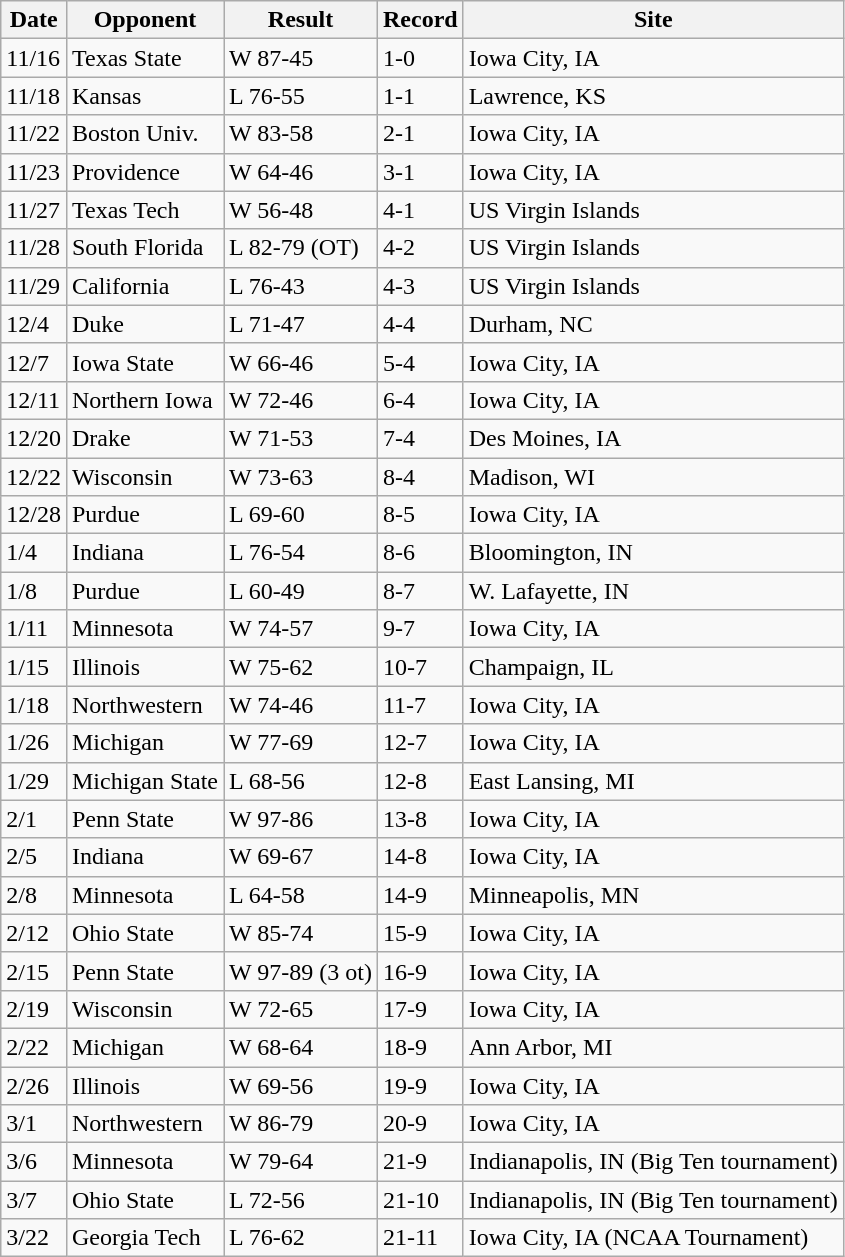<table class="wikitable">
<tr>
<th>Date</th>
<th>Opponent</th>
<th>Result</th>
<th>Record</th>
<th>Site</th>
</tr>
<tr>
<td>11/16</td>
<td>Texas State</td>
<td>W 87-45</td>
<td>1-0</td>
<td>Iowa City, IA</td>
</tr>
<tr>
<td>11/18</td>
<td>Kansas</td>
<td>L 76-55</td>
<td>1-1</td>
<td>Lawrence, KS</td>
</tr>
<tr>
<td>11/22</td>
<td>Boston Univ.</td>
<td>W 83-58</td>
<td>2-1</td>
<td>Iowa City, IA</td>
</tr>
<tr>
<td>11/23</td>
<td>Providence</td>
<td>W 64-46</td>
<td>3-1</td>
<td>Iowa City, IA</td>
</tr>
<tr>
<td>11/27</td>
<td>Texas Tech</td>
<td>W 56-48</td>
<td>4-1</td>
<td>US Virgin Islands</td>
</tr>
<tr>
<td>11/28</td>
<td>South Florida</td>
<td>L 82-79 (OT)</td>
<td>4-2</td>
<td>US Virgin Islands</td>
</tr>
<tr>
<td>11/29</td>
<td>California</td>
<td>L 76-43</td>
<td>4-3</td>
<td>US Virgin Islands</td>
</tr>
<tr>
<td>12/4</td>
<td>Duke</td>
<td>L 71-47</td>
<td>4-4</td>
<td>Durham, NC</td>
</tr>
<tr>
<td>12/7</td>
<td>Iowa State</td>
<td>W 66-46</td>
<td>5-4</td>
<td>Iowa City, IA</td>
</tr>
<tr>
<td>12/11</td>
<td>Northern Iowa</td>
<td>W 72-46</td>
<td>6-4</td>
<td>Iowa City, IA</td>
</tr>
<tr>
<td>12/20</td>
<td>Drake</td>
<td>W 71-53</td>
<td>7-4</td>
<td>Des Moines, IA</td>
</tr>
<tr>
<td>12/22</td>
<td>Wisconsin</td>
<td>W 73-63</td>
<td>8-4</td>
<td>Madison, WI</td>
</tr>
<tr>
<td>12/28</td>
<td>Purdue</td>
<td>L 69-60</td>
<td>8-5</td>
<td>Iowa City, IA</td>
</tr>
<tr>
<td>1/4</td>
<td>Indiana</td>
<td>L 76-54</td>
<td>8-6</td>
<td>Bloomington, IN</td>
</tr>
<tr>
<td>1/8</td>
<td>Purdue</td>
<td>L 60-49</td>
<td>8-7</td>
<td>W. Lafayette, IN</td>
</tr>
<tr>
<td>1/11</td>
<td>Minnesota</td>
<td>W 74-57</td>
<td>9-7</td>
<td>Iowa City, IA</td>
</tr>
<tr>
<td>1/15</td>
<td>Illinois</td>
<td>W 75-62</td>
<td>10-7</td>
<td>Champaign, IL</td>
</tr>
<tr>
<td>1/18</td>
<td>Northwestern</td>
<td>W 74-46</td>
<td>11-7</td>
<td>Iowa City, IA</td>
</tr>
<tr>
<td>1/26</td>
<td>Michigan</td>
<td>W 77-69</td>
<td>12-7</td>
<td>Iowa City, IA</td>
</tr>
<tr>
<td>1/29</td>
<td>Michigan State</td>
<td>L 68-56</td>
<td>12-8</td>
<td>East Lansing, MI</td>
</tr>
<tr>
<td>2/1</td>
<td>Penn State</td>
<td>W 97-86</td>
<td>13-8</td>
<td>Iowa City, IA</td>
</tr>
<tr>
<td>2/5</td>
<td>Indiana</td>
<td>W 69-67</td>
<td>14-8</td>
<td>Iowa City, IA</td>
</tr>
<tr>
<td>2/8</td>
<td>Minnesota</td>
<td>L 64-58</td>
<td>14-9</td>
<td>Minneapolis, MN</td>
</tr>
<tr>
<td>2/12</td>
<td>Ohio State</td>
<td>W 85-74</td>
<td>15-9</td>
<td>Iowa City, IA</td>
</tr>
<tr>
<td>2/15</td>
<td>Penn State</td>
<td>W 97-89 (3 ot)</td>
<td>16-9</td>
<td>Iowa City, IA</td>
</tr>
<tr>
<td>2/19</td>
<td>Wisconsin</td>
<td>W 72-65</td>
<td>17-9</td>
<td>Iowa City, IA</td>
</tr>
<tr>
<td>2/22</td>
<td>Michigan</td>
<td>W 68-64</td>
<td>18-9</td>
<td>Ann Arbor, MI</td>
</tr>
<tr>
<td>2/26</td>
<td>Illinois</td>
<td>W 69-56</td>
<td>19-9</td>
<td>Iowa City, IA</td>
</tr>
<tr>
<td>3/1</td>
<td>Northwestern</td>
<td>W 86-79</td>
<td>20-9</td>
<td>Iowa City, IA</td>
</tr>
<tr>
<td>3/6</td>
<td>Minnesota</td>
<td>W 79-64</td>
<td>21-9</td>
<td>Indianapolis, IN (Big Ten tournament)</td>
</tr>
<tr>
<td>3/7</td>
<td>Ohio State</td>
<td>L 72-56</td>
<td>21-10</td>
<td>Indianapolis, IN (Big Ten tournament)</td>
</tr>
<tr>
<td>3/22</td>
<td>Georgia Tech</td>
<td>L 76-62</td>
<td>21-11</td>
<td>Iowa City, IA (NCAA Tournament)</td>
</tr>
</table>
